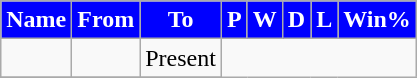<table class="wikitable sortable" style="text-align: center;">
<tr>
<th style="background:#00f; color:white;" scope=col>Name</th>
<th style="background:#00f; color:white;" scope=col>From</th>
<th style="background:#00f; color:white;" scope=col>To</th>
<th style="background:#00f; color:white;" scope=col>P</th>
<th style="background:#00f; color:white;" scope=col>W</th>
<th style="background:#00f; color:white;" scope=col>D</th>
<th style="background:#00f; color:white;" scope=col>L</th>
<th style="background:#00f; color:white;" scope=col>Win%</th>
</tr>
<tr>
<td align=left></td>
<td></td>
<td>Present<br></td>
</tr>
<tr>
</tr>
</table>
